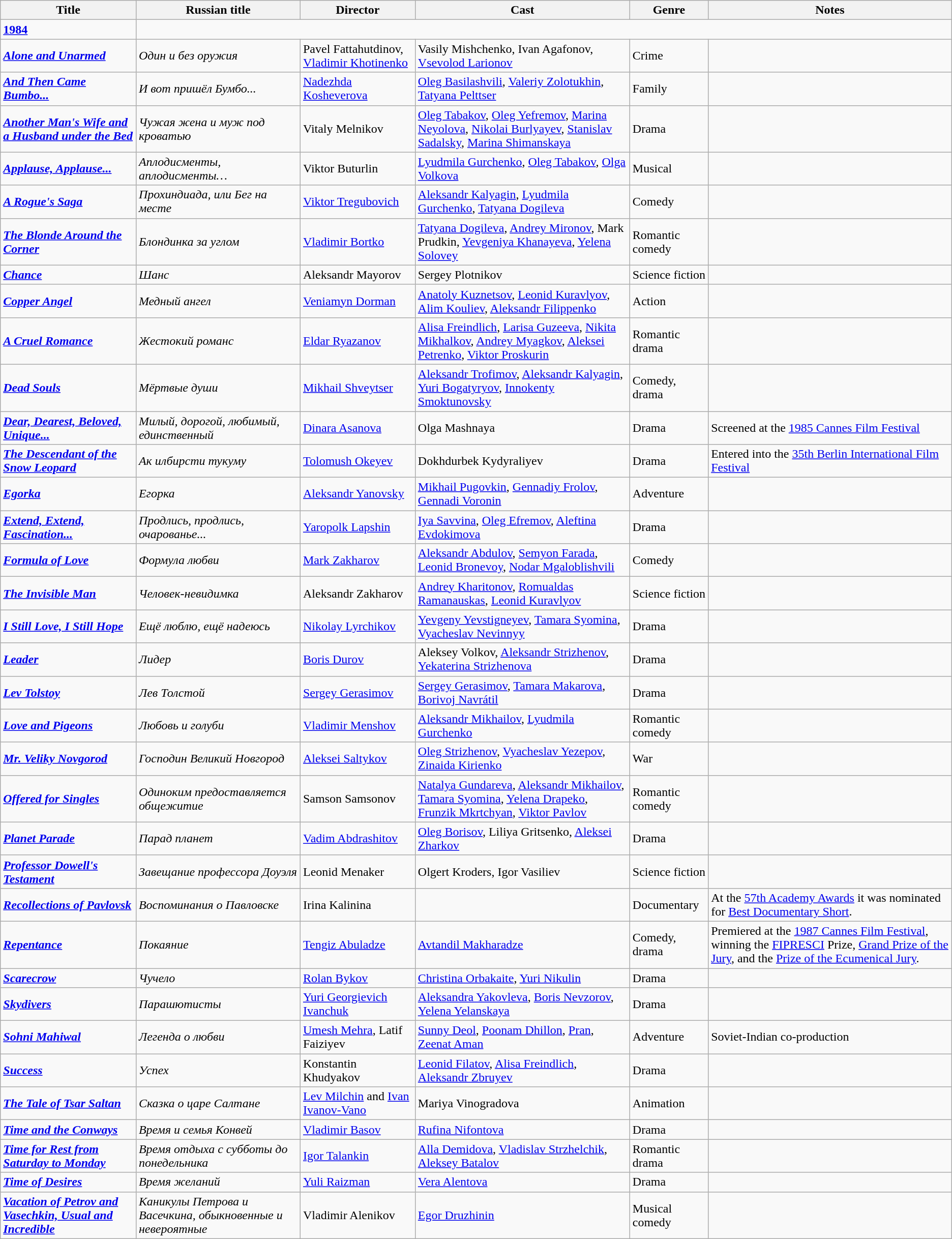<table class="wikitable">
<tr>
<th>Title</th>
<th>Russian title</th>
<th>Director</th>
<th>Cast</th>
<th>Genre</th>
<th>Notes</th>
</tr>
<tr>
<td><strong><a href='#'>1984</a></strong></td>
</tr>
<tr>
<td><strong><em><a href='#'>Alone and Unarmed</a></em></strong></td>
<td><em>Один и без оружия</em></td>
<td>Pavel Fattahutdinov, <a href='#'>Vladimir Khotinenko</a></td>
<td>Vasily Mishchenko, Ivan Agafonov, <a href='#'>Vsevolod Larionov</a></td>
<td>Crime</td>
<td></td>
</tr>
<tr zzz>
<td><strong><em><a href='#'>And Then Came Bumbo...</a></em></strong></td>
<td><em>И вот пришёл Бумбо...</em></td>
<td><a href='#'>Nadezhda Kosheverova</a></td>
<td><a href='#'>Oleg Basilashvili</a>, <a href='#'>Valeriy Zolotukhin</a>, <a href='#'>Tatyana Pelttser</a></td>
<td>Family</td>
<td></td>
</tr>
<tr>
<td><strong><em><a href='#'>Another Man's Wife and a Husband under the Bed</a></em></strong></td>
<td><em>Чужая жена и муж под кроватью</em></td>
<td>Vitaly Melnikov</td>
<td><a href='#'>Oleg Tabakov</a>, <a href='#'>Oleg Yefremov</a>, <a href='#'>Marina Neyolova</a>, <a href='#'>Nikolai Burlyayev</a>, <a href='#'>Stanislav Sadalsky</a>, <a href='#'>Marina Shimanskaya</a></td>
<td>Drama</td>
<td></td>
</tr>
<tr>
<td><strong><em><a href='#'>Applause, Applause...</a></em></strong></td>
<td><em>Аплодисменты, аплодисменты…</em></td>
<td>Viktor Buturlin</td>
<td><a href='#'>Lyudmila Gurchenko</a>, <a href='#'>Oleg Tabakov</a>, <a href='#'>Olga Volkova</a></td>
<td>Musical</td>
<td></td>
</tr>
<tr>
<td><strong><em><a href='#'>A Rogue's Saga</a></em></strong></td>
<td><em>Прохиндиада, или Бег на месте</em></td>
<td><a href='#'>Viktor Tregubovich</a></td>
<td><a href='#'>Aleksandr Kalyagin</a>, <a href='#'>Lyudmila Gurchenko</a>, <a href='#'>Tatyana Dogileva</a></td>
<td>Comedy</td>
<td></td>
</tr>
<tr>
<td><strong><em><a href='#'>The Blonde Around the Corner</a></em></strong></td>
<td><em>Блондинка за углом</em></td>
<td><a href='#'>Vladimir Bortko</a></td>
<td><a href='#'>Tatyana Dogileva</a>, <a href='#'>Andrey Mironov</a>, Mark Prudkin, <a href='#'>Yevgeniya Khanayeva</a>, <a href='#'>Yelena Solovey</a></td>
<td>Romantic comedy</td>
<td></td>
</tr>
<tr>
<td><strong><em><a href='#'>Chance</a></em></strong></td>
<td><em>Шанс</em></td>
<td>Aleksandr Mayorov</td>
<td>Sergey Plotnikov</td>
<td>Science fiction</td>
<td></td>
</tr>
<tr>
<td><strong><em><a href='#'>Copper Angel</a></em></strong></td>
<td><em>Медный ангел</em></td>
<td><a href='#'>Veniamyn Dorman</a></td>
<td><a href='#'>Anatoly Kuznetsov</a>, <a href='#'>Leonid Kuravlyov</a>, <a href='#'>Alim Kouliev</a>, <a href='#'>Aleksandr Filippenko</a></td>
<td>Action</td>
<td></td>
</tr>
<tr>
<td><strong><em><a href='#'>A Cruel Romance</a></em></strong></td>
<td><em>Жестокий романс</em></td>
<td><a href='#'>Eldar Ryazanov</a></td>
<td><a href='#'>Alisa Freindlich</a>, <a href='#'>Larisa Guzeeva</a>, <a href='#'>Nikita Mikhalkov</a>, <a href='#'>Andrey Myagkov</a>, <a href='#'>Aleksei Petrenko</a>, <a href='#'>Viktor Proskurin</a></td>
<td>Romantic drama</td>
<td></td>
</tr>
<tr>
<td><strong><em><a href='#'>Dead Souls</a></em></strong></td>
<td><em>Мёртвые души</em></td>
<td><a href='#'>Mikhail Shveytser</a></td>
<td><a href='#'>Aleksandr Trofimov</a>, <a href='#'>Aleksandr Kalyagin</a>, <a href='#'>Yuri Bogatyryov</a>, <a href='#'>Innokenty Smoktunovsky</a></td>
<td>Comedy, drama</td>
<td></td>
</tr>
<tr>
<td><strong><em><a href='#'>Dear, Dearest, Beloved, Unique...</a></em></strong></td>
<td><em>Милый, дорогой, любимый, единственный</em></td>
<td><a href='#'>Dinara Asanova</a></td>
<td>Olga Mashnaya</td>
<td>Drama</td>
<td>Screened at the <a href='#'>1985 Cannes Film Festival</a></td>
</tr>
<tr>
<td><strong><em><a href='#'>The Descendant of the Snow Leopard</a></em></strong></td>
<td><em>Ак илбирсти тукуму</em></td>
<td><a href='#'>Tolomush Okeyev</a></td>
<td>Dokhdurbek Kydyraliyev</td>
<td>Drama</td>
<td>Entered into the <a href='#'>35th Berlin International Film Festival</a></td>
</tr>
<tr>
<td><strong><em><a href='#'>Egorka</a></em></strong></td>
<td><em>Егорка</em></td>
<td><a href='#'>Aleksandr Yanovsky</a></td>
<td><a href='#'>Mikhail Pugovkin</a>, <a href='#'>Gennadiy Frolov</a>, <a href='#'>Gennadi Voronin</a></td>
<td>Adventure</td>
<td></td>
</tr>
<tr>
<td><strong><em><a href='#'>Extend, Extend, Fascination...</a></em></strong></td>
<td><em>Продлись, продлись, очарованье...</em></td>
<td><a href='#'>Yaropolk Lapshin</a></td>
<td><a href='#'>Iya Savvina</a>, <a href='#'>Oleg Efremov</a>, <a href='#'>Aleftina Evdokimova</a></td>
<td>Drama</td>
<td></td>
</tr>
<tr>
<td><strong><em><a href='#'>Formula of Love</a></em></strong></td>
<td><em>Формула любви</em></td>
<td><a href='#'>Mark Zakharov</a></td>
<td><a href='#'>Aleksandr Abdulov</a>, <a href='#'>Semyon Farada</a>, <a href='#'>Leonid Bronevoy</a>, <a href='#'>Nodar Mgaloblishvili</a></td>
<td>Comedy</td>
<td></td>
</tr>
<tr>
<td><strong><em><a href='#'>The Invisible Man</a></em></strong></td>
<td><em>Человек-невидимка</em></td>
<td>Aleksandr Zakharov</td>
<td><a href='#'>Andrey Kharitonov</a>, <a href='#'>Romualdas Ramanauskas</a>, <a href='#'>Leonid Kuravlyov</a></td>
<td>Science fiction</td>
<td></td>
</tr>
<tr>
<td><strong><em><a href='#'>I Still Love, I Still Hope</a></em></strong></td>
<td><em>Ещё люблю, ещё надеюсь</em></td>
<td><a href='#'>Nikolay Lyrchikov</a></td>
<td><a href='#'>Yevgeny Yevstigneyev</a>, <a href='#'>Tamara Syomina</a>, <a href='#'>Vyacheslav Nevinnyy</a></td>
<td>Drama</td>
<td></td>
</tr>
<tr>
<td><strong><em><a href='#'>Leader</a></em></strong></td>
<td><em>Лидер</em></td>
<td><a href='#'>Boris Durov</a></td>
<td>Aleksey Volkov, <a href='#'>Aleksandr Strizhenov</a>, <a href='#'>Yekaterina Strizhenova</a></td>
<td>Drama</td>
<td></td>
</tr>
<tr>
<td><strong><em><a href='#'>Lev Tolstoy</a></em></strong></td>
<td><em>Лев Толстой</em></td>
<td><a href='#'>Sergey Gerasimov</a></td>
<td><a href='#'>Sergey Gerasimov</a>, <a href='#'>Tamara Makarova</a>, <a href='#'>Borivoj Navrátil</a></td>
<td>Drama</td>
<td></td>
</tr>
<tr>
<td><strong><em><a href='#'>Love and Pigeons</a></em></strong></td>
<td><em>Любовь и голуби</em></td>
<td><a href='#'>Vladimir Menshov</a></td>
<td><a href='#'>Aleksandr Mikhailov</a>, <a href='#'>Lyudmila Gurchenko</a></td>
<td>Romantic comedy</td>
<td></td>
</tr>
<tr>
<td><strong><em><a href='#'>Mr. Veliky Novgorod</a></em></strong></td>
<td><em>Господин Великий Новгород</em></td>
<td><a href='#'>Aleksei Saltykov</a></td>
<td><a href='#'>Oleg Strizhenov</a>, <a href='#'>Vyacheslav Yezepov</a>, <a href='#'>Zinaida Kirienko</a></td>
<td>War</td>
<td></td>
</tr>
<tr>
<td><strong><em><a href='#'>Offered for Singles</a></em></strong></td>
<td><em>Одиноким предоставляется общежитие</em></td>
<td>Samson Samsonov</td>
<td><a href='#'>Natalya Gundareva</a>, <a href='#'>Aleksandr Mikhailov</a>, <a href='#'>Tamara Syomina</a>, <a href='#'>Yelena Drapeko</a>, <a href='#'>Frunzik Mkrtchyan</a>, <a href='#'>Viktor Pavlov</a></td>
<td>Romantic comedy</td>
<td></td>
</tr>
<tr>
<td><strong><em><a href='#'>Planet Parade</a></em></strong></td>
<td><em>Парад планет</em></td>
<td><a href='#'>Vadim Abdrashitov</a></td>
<td><a href='#'>Oleg Borisov</a>, Liliya Gritsenko, <a href='#'>Aleksei Zharkov</a></td>
<td>Drama</td>
<td></td>
</tr>
<tr>
<td><strong><em><a href='#'>Professor Dowell's Testament</a></em></strong></td>
<td><em>Завещание профессора Доуэля</em></td>
<td>Leonid Menaker</td>
<td>Olgert Kroders, Igor Vasiliev</td>
<td>Science fiction</td>
<td></td>
</tr>
<tr>
<td><strong><em><a href='#'>Recollections of Pavlovsk</a></em></strong></td>
<td><em>Воспоминания о Павловске</em></td>
<td>Irina Kalinina</td>
<td></td>
<td>Documentary</td>
<td>At the <a href='#'>57th Academy Awards</a> it was nominated for <a href='#'>Best Documentary Short</a>.</td>
</tr>
<tr>
<td><strong><em><a href='#'>Repentance</a></em></strong></td>
<td><em>Покаяние</em></td>
<td><a href='#'>Tengiz Abuladze</a></td>
<td><a href='#'>Avtandil Makharadze</a></td>
<td>Comedy, drama</td>
<td>Premiered at the <a href='#'>1987 Cannes Film Festival</a>, winning the <a href='#'>FIPRESCI</a> Prize, <a href='#'>Grand Prize of the Jury</a>, and the <a href='#'>Prize of the Ecumenical Jury</a>.</td>
</tr>
<tr>
<td><strong><em><a href='#'>Scarecrow</a></em></strong></td>
<td><em>Чучело</em></td>
<td><a href='#'>Rolan Bykov</a></td>
<td><a href='#'>Christina Orbakaite</a>, <a href='#'>Yuri Nikulin</a></td>
<td>Drama</td>
<td></td>
</tr>
<tr>
<td><strong><em><a href='#'>Skydivers</a></em></strong></td>
<td><em>Парашютисты</em></td>
<td><a href='#'>Yuri Georgievich Ivanchuk</a></td>
<td><a href='#'>Aleksandra Yakovleva</a>, <a href='#'>Boris Nevzorov</a>, <a href='#'>Yelena Yelanskaya</a></td>
<td>Drama</td>
<td></td>
</tr>
<tr>
<td><strong><em><a href='#'>Sohni Mahiwal</a></em></strong></td>
<td><em>Легенда о любви</em></td>
<td><a href='#'>Umesh Mehra</a>, Latif Faiziyev</td>
<td><a href='#'>Sunny Deol</a>, <a href='#'>Poonam Dhillon</a>, <a href='#'>Pran</a>, <a href='#'>Zeenat Aman</a></td>
<td>Adventure</td>
<td>Soviet-Indian co-production</td>
</tr>
<tr>
<td><strong><em><a href='#'>Success</a></em></strong></td>
<td><em>Успех</em></td>
<td>Konstantin Khudyakov</td>
<td><a href='#'>Leonid Filatov</a>, <a href='#'>Alisa Freindlich</a>, <a href='#'>Aleksandr Zbruyev</a></td>
<td>Drama</td>
<td></td>
</tr>
<tr>
<td><strong><em><a href='#'>The Tale of Tsar Saltan</a></em></strong></td>
<td><em>Сказка о царе Салтане</em></td>
<td><a href='#'>Lev Milchin</a> and <a href='#'>Ivan Ivanov-Vano</a></td>
<td>Mariya Vinogradova</td>
<td>Animation</td>
<td></td>
</tr>
<tr>
<td><strong><em><a href='#'>Time and the Conways</a></em></strong></td>
<td><em>Время и семья Конвей</em></td>
<td><a href='#'>Vladimir Basov</a></td>
<td><a href='#'>Rufina Nifontova</a></td>
<td>Drama</td>
<td></td>
</tr>
<tr>
<td><strong><em><a href='#'>Time for Rest from Saturday to Monday</a></em></strong></td>
<td><em>Время отдыха с субботы до понедельника</em></td>
<td><a href='#'>Igor Talankin</a></td>
<td><a href='#'>Alla Demidova</a>, <a href='#'>Vladislav Strzhelchik</a>, <a href='#'>Aleksey Batalov</a></td>
<td>Romantic drama</td>
<td></td>
</tr>
<tr>
<td><strong><em><a href='#'>Time of Desires</a></em></strong></td>
<td><em>Время желаний</em></td>
<td><a href='#'>Yuli Raizman</a></td>
<td><a href='#'>Vera Alentova</a></td>
<td>Drama</td>
<td></td>
</tr>
<tr>
<td><strong><em><a href='#'>Vacation of Petrov and Vasechkin, Usual and Incredible</a></em></strong></td>
<td><em>Каникулы Петрова и Васечкина, обыкновенные и невероятные</em></td>
<td>Vladimir Alenikov</td>
<td><a href='#'>Egor Druzhinin</a></td>
<td>Musical comedy</td>
<td></td>
</tr>
</table>
